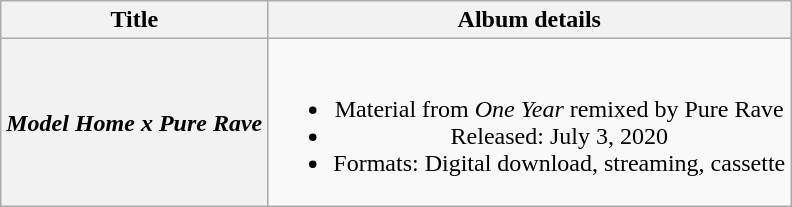<table class="wikitable plainrowheaders" style="text-align:center;">
<tr>
<th scope="col">Title</th>
<th scope="col">Album details</th>
</tr>
<tr>
<th scope="row"><em>Model Home x Pure Rave</em></th>
<td><br><ul><li>Material from <em>One Year</em> remixed by Pure Rave</li><li>Released: July 3, 2020</li><li>Formats:  Digital download, streaming, cassette</li></ul></td>
</tr>
</table>
